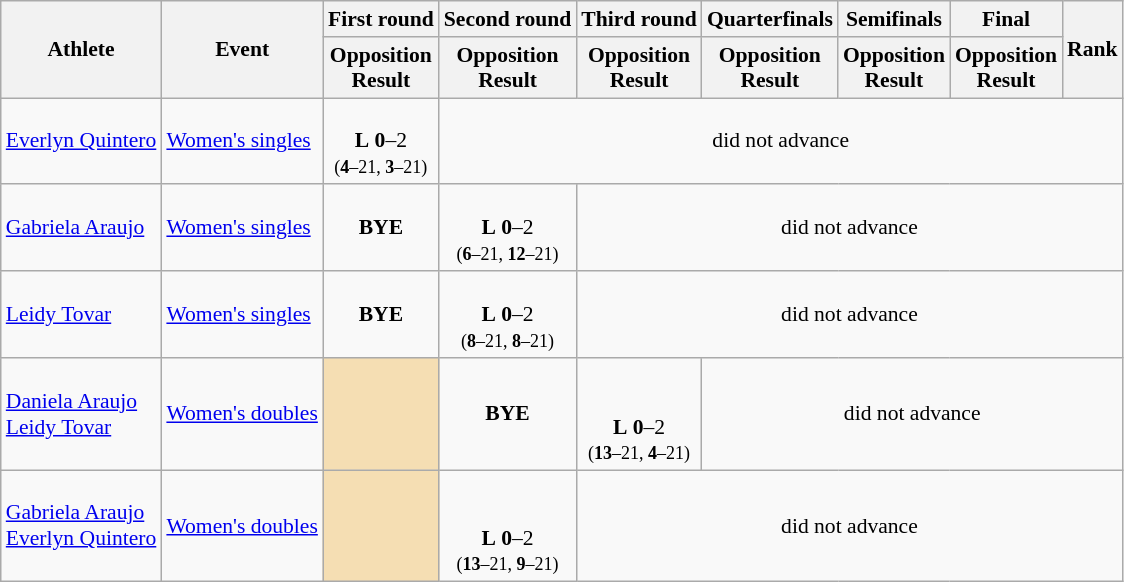<table class="wikitable" style="font-size:90%">
<tr>
<th rowspan="2">Athlete</th>
<th rowspan="2">Event</th>
<th>First round</th>
<th>Second round</th>
<th>Third round</th>
<th>Quarterfinals</th>
<th>Semifinals</th>
<th>Final</th>
<th rowspan="2">Rank</th>
</tr>
<tr>
<th>Opposition<br>Result</th>
<th>Opposition<br>Result</th>
<th>Opposition<br>Result</th>
<th>Opposition<br>Result</th>
<th>Opposition<br>Result</th>
<th>Opposition<br>Result</th>
</tr>
<tr>
<td><a href='#'>Everlyn Quintero</a></td>
<td><a href='#'>Women's singles</a></td>
<td align=center><br> <strong>L</strong> <strong>0</strong>–2<br><small>(<strong>4</strong>–21, <strong>3</strong>–21)</small></td>
<td style="text-align:center;" colspan="7">did not advance</td>
</tr>
<tr>
<td><a href='#'>Gabriela Araujo</a></td>
<td><a href='#'>Women's singles</a></td>
<td align=center><strong>BYE</strong></td>
<td align=center><br> <strong>L</strong> <strong>0</strong>–2<br><small>(<strong>6</strong>–21, <strong>12</strong>–21)</small></td>
<td style="text-align:center;" colspan="7">did not advance</td>
</tr>
<tr>
<td><a href='#'>Leidy Tovar</a></td>
<td><a href='#'>Women's singles</a></td>
<td align=center><strong>BYE</strong></td>
<td align=center><br> <strong>L</strong> <strong>0</strong>–2<br><small>(<strong>8</strong>–21, <strong>8</strong>–21)</small></td>
<td style="text-align:center;" colspan="7">did not advance</td>
</tr>
<tr>
<td><a href='#'>Daniela Araujo</a><br><a href='#'>Leidy Tovar</a></td>
<td><a href='#'>Women's doubles</a></td>
<td style="text-align:center; background:wheat;"></td>
<td align=center><strong>BYE</strong></td>
<td align=center><br><br> <strong>L</strong> <strong>0</strong>–2<br><small>(<strong>13</strong>–21, <strong>4</strong>–21)</small></td>
<td style="text-align:center;" colspan="7">did not advance</td>
</tr>
<tr>
<td><a href='#'>Gabriela Araujo</a><br><a href='#'>Everlyn Quintero</a></td>
<td><a href='#'>Women's doubles</a></td>
<td style="text-align:center; background:wheat;"></td>
<td align=center><br><br> <strong>L</strong> <strong>0</strong>–2<br><small>(<strong>13</strong>–21, <strong>9</strong>–21)</small></td>
<td style="text-align:center;" colspan="7">did not advance</td>
</tr>
</table>
